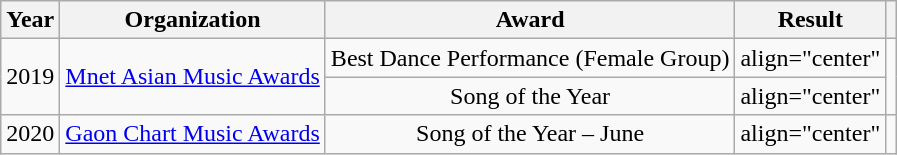<table class="wikitable sortable plainrowheaders" style="text-align:center">
<tr>
<th scope="col">Year</th>
<th scope="col">Organization</th>
<th scope="col">Award</th>
<th scope="col">Result</th>
<th class="unsortable"></th>
</tr>
<tr>
<td align="center" rowspan="2">2019</td>
<td align="center" rowspan="2"><a href='#'>Mnet Asian Music Awards</a></td>
<td align="center">Best Dance Performance (Female Group)</td>
<td>align="center" </td>
<td rowspan="2"></td>
</tr>
<tr>
<td align="center">Song of the Year</td>
<td>align="center" </td>
</tr>
<tr>
<td align="center">2020</td>
<td align="center"><a href='#'>Gaon Chart Music Awards</a></td>
<td align="center">Song of the Year – June</td>
<td>align="center" </td>
<td></td>
</tr>
</table>
